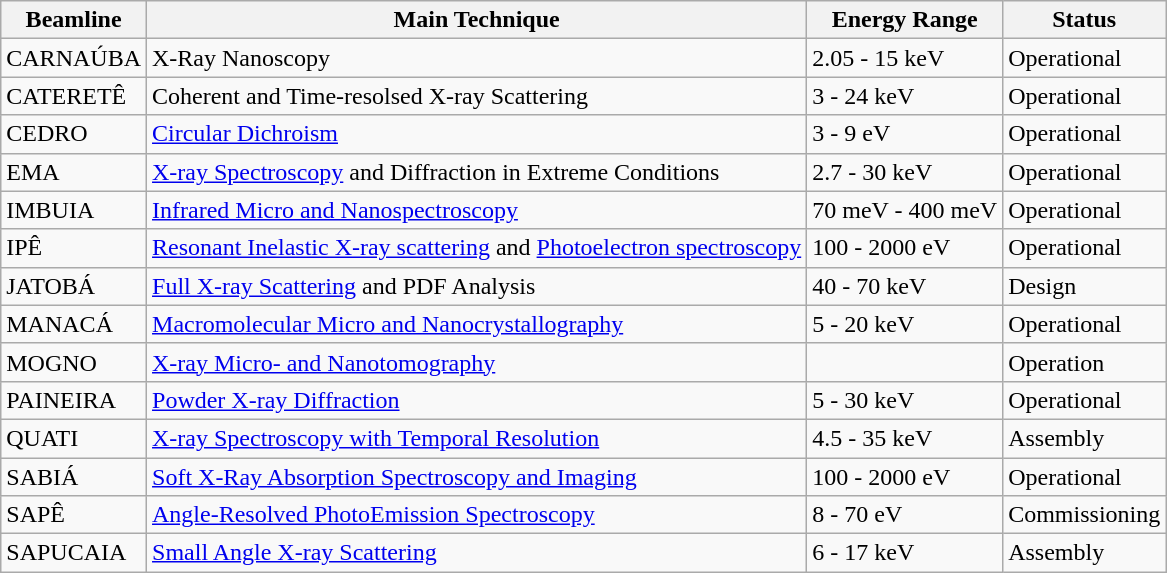<table class="wikitable">
<tr>
<th>Beamline</th>
<th>Main Technique</th>
<th>Energy Range</th>
<th>Status</th>
</tr>
<tr>
<td>CARNAÚBA</td>
<td>X-Ray Nanoscopy</td>
<td>2.05 - 15 keV</td>
<td>Operational</td>
</tr>
<tr>
<td>CATERETÊ</td>
<td>Coherent and Time-resolsed X-ray Scattering</td>
<td>3 - 24 keV</td>
<td>Operational</td>
</tr>
<tr>
<td>CEDRO</td>
<td><a href='#'>Circular Dichroism</a></td>
<td>3 - 9 eV</td>
<td>Operational</td>
</tr>
<tr>
<td>EMA</td>
<td><a href='#'>X-ray Spectroscopy</a> and Diffraction in Extreme Conditions</td>
<td>2.7 - 30 keV</td>
<td>Operational</td>
</tr>
<tr>
<td>IMBUIA</td>
<td><a href='#'>Infrared Micro and Nanospectroscopy</a></td>
<td>70 meV - 400 meV</td>
<td>Operational</td>
</tr>
<tr>
<td>IPÊ</td>
<td><a href='#'>Resonant Inelastic X-ray scattering</a> and <a href='#'>Photoelectron spectroscopy</a></td>
<td>100 - 2000 eV</td>
<td>Operational</td>
</tr>
<tr>
<td>JATOBÁ</td>
<td><a href='#'>Full X-ray Scattering</a> and PDF Analysis</td>
<td>40 - 70 keV</td>
<td>Design</td>
</tr>
<tr>
<td>MANACÁ</td>
<td><a href='#'>Macromolecular Micro and Nanocrystallography</a></td>
<td>5 - 20 keV</td>
<td>Operational</td>
</tr>
<tr>
<td>MOGNO</td>
<td><a href='#'>X-ray Micro- and Nanotomography</a></td>
<td></td>
<td>Operation</td>
</tr>
<tr>
<td>PAINEIRA</td>
<td><a href='#'>Powder X-ray Diffraction</a></td>
<td>5 - 30 keV</td>
<td>Operational</td>
</tr>
<tr>
<td>QUATI</td>
<td><a href='#'>X-ray Spectroscopy with Temporal Resolution</a></td>
<td>4.5 - 35 keV</td>
<td>Assembly</td>
</tr>
<tr>
<td>SABIÁ</td>
<td><a href='#'>Soft X-Ray Absorption Spectroscopy and Imaging</a></td>
<td>100 - 2000 eV</td>
<td>Operational</td>
</tr>
<tr>
<td>SAPÊ</td>
<td><a href='#'>Angle-Resolved PhotoEmission Spectroscopy</a></td>
<td>8 - 70 eV</td>
<td>Commissioning</td>
</tr>
<tr>
<td>SAPUCAIA</td>
<td><a href='#'>Small Angle X-ray Scattering</a></td>
<td>6 - 17 keV</td>
<td>Assembly</td>
</tr>
</table>
